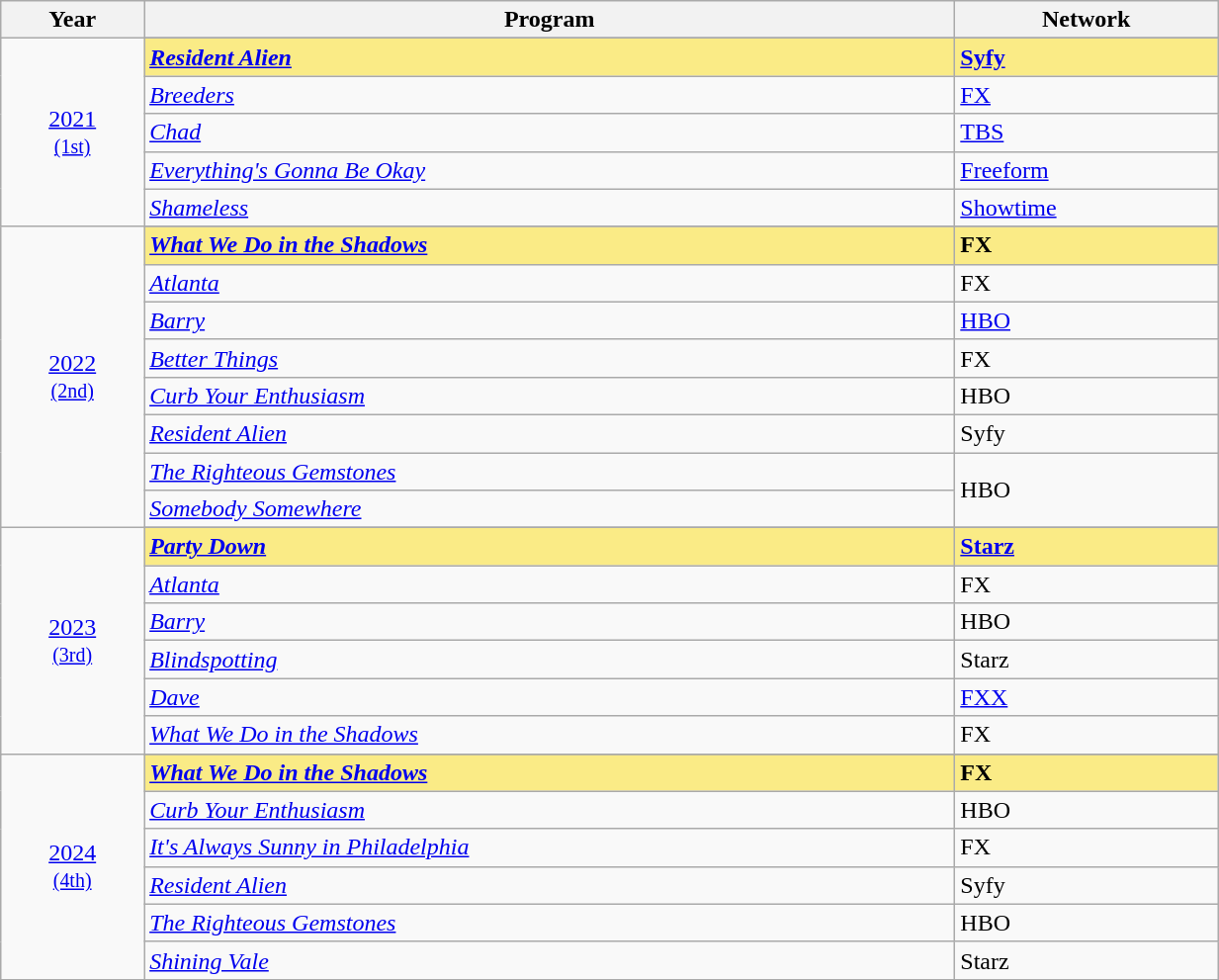<table class="wikitable" style="width:65%;">
<tr>
<th>Year</th>
<th>Program</th>
<th>Network</th>
</tr>
<tr>
<td rowspan="6" style="text-align:center"><a href='#'>2021</a><br><small><a href='#'>(1st)</a></small><br></td>
</tr>
<tr style="background:#FAEB86;">
<td><strong><em><a href='#'>Resident Alien</a></em></strong></td>
<td><strong><a href='#'>Syfy</a></strong></td>
</tr>
<tr>
<td><em><a href='#'>Breeders</a></em></td>
<td><a href='#'>FX</a></td>
</tr>
<tr>
<td><em><a href='#'>Chad</a></em></td>
<td><a href='#'>TBS</a></td>
</tr>
<tr>
<td><em><a href='#'>Everything's Gonna Be Okay</a></em></td>
<td><a href='#'>Freeform</a></td>
</tr>
<tr>
<td><em><a href='#'>Shameless</a></em></td>
<td><a href='#'>Showtime</a></td>
</tr>
<tr>
<td rowspan="9" style="text-align:center"><a href='#'>2022</a><br><small><a href='#'>(2nd)</a></small><br></td>
</tr>
<tr style="background:#FAEB86;">
<td><strong><em><a href='#'>What We Do in the Shadows</a></em></strong></td>
<td><strong>FX</strong></td>
</tr>
<tr>
<td><em><a href='#'>Atlanta</a></em></td>
<td>FX</td>
</tr>
<tr>
<td><em><a href='#'>Barry</a></em></td>
<td><a href='#'>HBO</a></td>
</tr>
<tr>
<td><em><a href='#'>Better Things</a></em></td>
<td>FX</td>
</tr>
<tr>
<td><em><a href='#'>Curb Your Enthusiasm</a></em></td>
<td>HBO</td>
</tr>
<tr>
<td><em><a href='#'>Resident Alien</a></em></td>
<td>Syfy</td>
</tr>
<tr>
<td><em><a href='#'>The Righteous Gemstones</a></em></td>
<td rowspan="2">HBO</td>
</tr>
<tr>
<td><em><a href='#'>Somebody Somewhere</a></em></td>
</tr>
<tr>
<td rowspan="7" style="text-align:center"><a href='#'>2023</a><br><small><a href='#'>(3rd)</a></small><br></td>
</tr>
<tr style="background:#FAEB86;">
<td><strong><em><a href='#'>Party Down</a></em></strong></td>
<td><strong><a href='#'>Starz</a></strong></td>
</tr>
<tr>
<td><em><a href='#'>Atlanta</a></em></td>
<td>FX</td>
</tr>
<tr>
<td><em><a href='#'>Barry</a></em></td>
<td>HBO</td>
</tr>
<tr>
<td><em><a href='#'>Blindspotting</a></em></td>
<td>Starz</td>
</tr>
<tr>
<td><em><a href='#'>Dave</a></em></td>
<td><a href='#'>FXX</a></td>
</tr>
<tr>
<td><em><a href='#'>What We Do in the Shadows</a></em></td>
<td>FX</td>
</tr>
<tr>
<td rowspan="7" style="text-align:center"><a href='#'>2024</a><br><small><a href='#'>(4th)</a></small><br></td>
</tr>
<tr style="background:#FAEB86;">
<td><strong><em><a href='#'>What We Do in the Shadows</a></em></strong></td>
<td><strong>FX</strong></td>
</tr>
<tr>
<td><em><a href='#'>Curb Your Enthusiasm</a></em></td>
<td>HBO</td>
</tr>
<tr>
<td><em><a href='#'>It's Always Sunny in Philadelphia</a></em></td>
<td>FX</td>
</tr>
<tr>
<td><em><a href='#'>Resident Alien</a></em></td>
<td>Syfy</td>
</tr>
<tr>
<td><em><a href='#'>The Righteous Gemstones</a></em></td>
<td>HBO</td>
</tr>
<tr>
<td><em><a href='#'>Shining Vale</a></em></td>
<td>Starz</td>
</tr>
</table>
